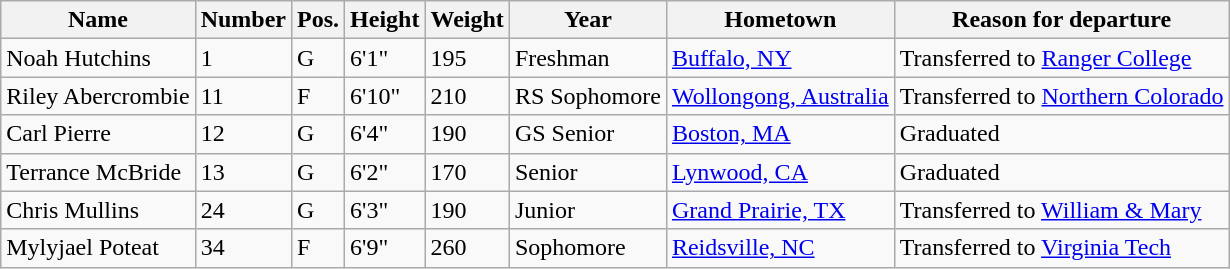<table class="wikitable sortable" border="1">
<tr>
<th>Name</th>
<th>Number</th>
<th>Pos.</th>
<th>Height</th>
<th>Weight</th>
<th>Year</th>
<th>Hometown</th>
<th class="unsortable">Reason for departure</th>
</tr>
<tr>
<td>Noah Hutchins</td>
<td>1</td>
<td>G</td>
<td>6'1"</td>
<td>195</td>
<td>Freshman</td>
<td><a href='#'>Buffalo, NY</a></td>
<td>Transferred to <a href='#'>Ranger College</a></td>
</tr>
<tr>
<td>Riley Abercrombie</td>
<td>11</td>
<td>F</td>
<td>6'10"</td>
<td>210</td>
<td>RS Sophomore</td>
<td><a href='#'>Wollongong, Australia</a></td>
<td>Transferred to <a href='#'>Northern Colorado</a></td>
</tr>
<tr>
<td>Carl Pierre</td>
<td>12</td>
<td>G</td>
<td>6'4"</td>
<td>190</td>
<td>GS Senior</td>
<td><a href='#'>Boston, MA</a></td>
<td>Graduated</td>
</tr>
<tr>
<td>Terrance McBride</td>
<td>13</td>
<td>G</td>
<td>6'2"</td>
<td>170</td>
<td>Senior</td>
<td><a href='#'>Lynwood, CA</a></td>
<td>Graduated</td>
</tr>
<tr>
<td>Chris Mullins</td>
<td>24</td>
<td>G</td>
<td>6'3"</td>
<td>190</td>
<td>Junior</td>
<td><a href='#'>Grand Prairie, TX</a></td>
<td>Transferred to <a href='#'>William & Mary</a></td>
</tr>
<tr>
<td>Mylyjael Poteat</td>
<td>34</td>
<td>F</td>
<td>6'9"</td>
<td>260</td>
<td>Sophomore</td>
<td><a href='#'>Reidsville, NC</a></td>
<td>Transferred to <a href='#'>Virginia Tech</a></td>
</tr>
</table>
